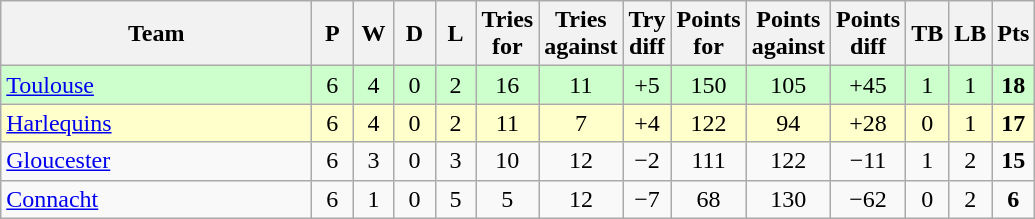<table class="wikitable" style="text-align: center;">
<tr>
<th style="width:200px;">Team</th>
<th width="20">P</th>
<th width="20">W</th>
<th width="20">D</th>
<th width="20">L</th>
<th width="20">Tries for</th>
<th width="20">Tries against</th>
<th width="20">Try diff</th>
<th width="20">Points for</th>
<th width="20">Points against</th>
<th width="25">Points diff</th>
<th width="20">TB</th>
<th width="20">LB</th>
<th width="20">Pts</th>
</tr>
<tr style="background:#cfc;">
<td align=left> <a href='#'>Toulouse</a></td>
<td>6</td>
<td>4</td>
<td>0</td>
<td>2</td>
<td>16</td>
<td>11</td>
<td>+5</td>
<td>150</td>
<td>105</td>
<td>+45</td>
<td>1</td>
<td>1</td>
<td><strong>18</strong></td>
</tr>
<tr style="background:#ffc;">
<td align=left> <a href='#'>Harlequins</a></td>
<td>6</td>
<td>4</td>
<td>0</td>
<td>2</td>
<td>11</td>
<td>7</td>
<td>+4</td>
<td>122</td>
<td>94</td>
<td>+28</td>
<td>0</td>
<td>1</td>
<td><strong>17</strong></td>
</tr>
<tr>
<td align=left> <a href='#'>Gloucester</a></td>
<td>6</td>
<td>3</td>
<td>0</td>
<td>3</td>
<td>10</td>
<td>12</td>
<td>−2</td>
<td>111</td>
<td>122</td>
<td>−11</td>
<td>1</td>
<td>2</td>
<td><strong>15</strong></td>
</tr>
<tr>
<td align=left> <a href='#'>Connacht</a></td>
<td>6</td>
<td>1</td>
<td>0</td>
<td>5</td>
<td>5</td>
<td>12</td>
<td>−7</td>
<td>68</td>
<td>130</td>
<td>−62</td>
<td>0</td>
<td>2</td>
<td><strong>6</strong></td>
</tr>
</table>
